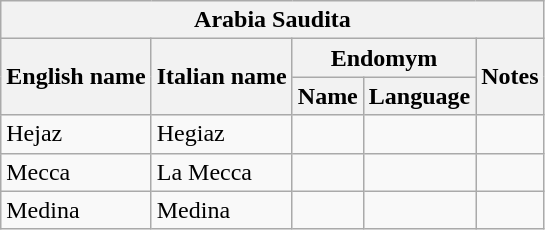<table class="wikitable sortable">
<tr>
<th colspan="5"> Arabia Saudita</th>
</tr>
<tr>
<th rowspan="2">English name</th>
<th rowspan="2">Italian name</th>
<th colspan="2">Endomym</th>
<th rowspan="2">Notes</th>
</tr>
<tr>
<th>Name</th>
<th>Language</th>
</tr>
<tr>
<td>Hejaz</td>
<td>Hegiaz</td>
<td></td>
<td></td>
<td></td>
</tr>
<tr>
<td>Mecca</td>
<td>La Mecca</td>
<td></td>
<td></td>
<td></td>
</tr>
<tr>
<td>Medina</td>
<td>Medina</td>
<td></td>
<td></td>
<td></td>
</tr>
</table>
